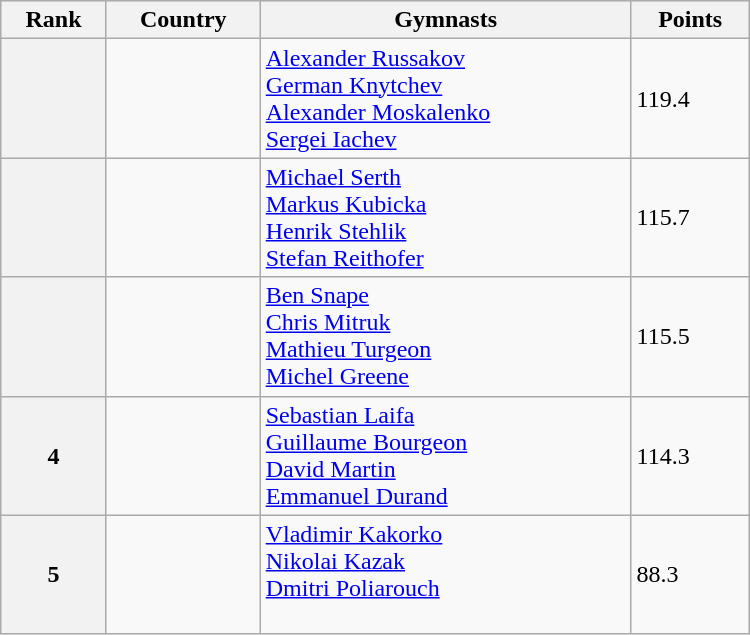<table class="wikitable" width=500>
<tr bgcolor="#efefef">
<th>Rank</th>
<th>Country</th>
<th>Gymnasts</th>
<th>Points</th>
</tr>
<tr>
<th></th>
<td></td>
<td><a href='#'>Alexander Russakov</a> <br> <a href='#'>German Knytchev</a> <br> <a href='#'>Alexander Moskalenko</a><br> <a href='#'>Sergei Iachev</a></td>
<td>119.4</td>
</tr>
<tr>
<th></th>
<td></td>
<td><a href='#'>Michael Serth</a> <br> <a href='#'>Markus Kubicka</a> <br> <a href='#'>Henrik Stehlik</a> <br> <a href='#'>Stefan Reithofer</a></td>
<td>115.7</td>
</tr>
<tr>
<th></th>
<td></td>
<td><a href='#'>Ben Snape</a> <br> <a href='#'>Chris Mitruk</a> <br> <a href='#'>Mathieu Turgeon</a> <br> <a href='#'>Michel Greene</a></td>
<td>115.5</td>
</tr>
<tr>
<th>4</th>
<td></td>
<td><a href='#'>Sebastian Laifa</a> <br> <a href='#'>Guillaume Bourgeon</a> <br> <a href='#'>David Martin</a> <br> <a href='#'>Emmanuel Durand</a></td>
<td>114.3</td>
</tr>
<tr>
<th>5</th>
<td></td>
<td><a href='#'>Vladimir Kakorko</a> <br> <a href='#'>Nikolai Kazak</a> <br> <a href='#'>Dmitri Poliarouch</a> <br>  </td>
<td>88.3</td>
</tr>
</table>
